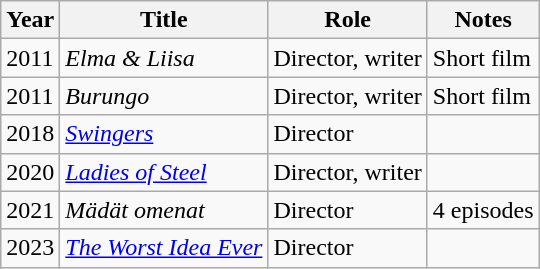<table class="wikitable">
<tr>
<th>Year</th>
<th>Title</th>
<th>Role</th>
<th>Notes</th>
</tr>
<tr>
<td>2011</td>
<td><em>Elma & Liisa</em></td>
<td>Director, writer</td>
<td>Short film</td>
</tr>
<tr>
<td>2011</td>
<td><em>Burungo</em></td>
<td>Director, writer</td>
<td>Short film</td>
</tr>
<tr>
<td>2018</td>
<td><em><a href='#'>Swingers</a></em></td>
<td>Director</td>
<td></td>
</tr>
<tr>
<td>2020</td>
<td><em><a href='#'>Ladies of Steel</a></em></td>
<td>Director, writer</td>
<td></td>
</tr>
<tr>
<td>2021</td>
<td><em>Mädät omenat</em></td>
<td>Director</td>
<td>4 episodes</td>
</tr>
<tr>
<td>2023</td>
<td><em><a href='#'>The Worst Idea Ever</a></em></td>
<td>Director</td>
<td></td>
</tr>
</table>
